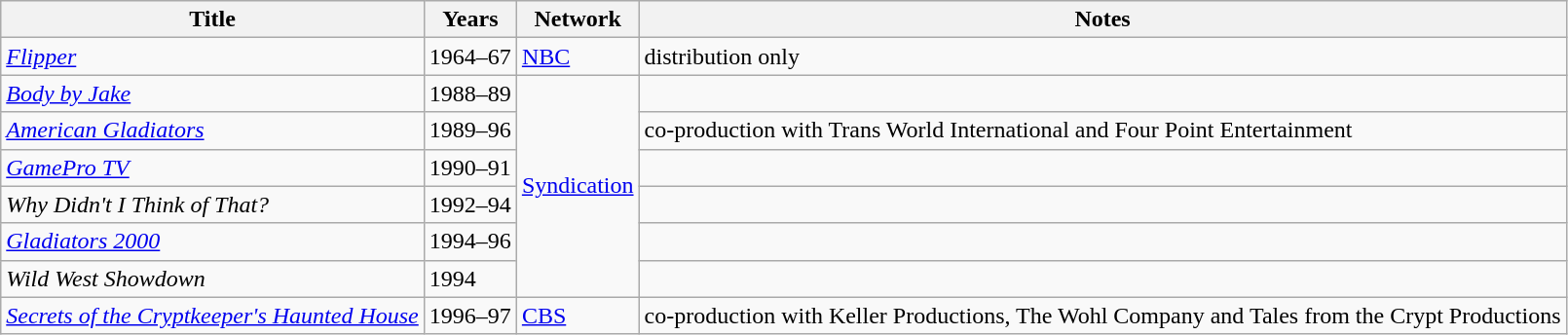<table class="wikitable sortable">
<tr>
<th>Title</th>
<th>Years</th>
<th>Network</th>
<th>Notes</th>
</tr>
<tr>
<td><em><a href='#'>Flipper</a></em></td>
<td>1964–67</td>
<td><a href='#'>NBC</a></td>
<td>distribution only</td>
</tr>
<tr>
<td><em><a href='#'>Body by Jake</a></em></td>
<td>1988–89</td>
<td rowspan="6"><a href='#'>Syndication</a></td>
<td></td>
</tr>
<tr>
<td><em><a href='#'>American Gladiators</a></em></td>
<td>1989–96</td>
<td>co-production with Trans World International and Four Point Entertainment</td>
</tr>
<tr>
<td><em><a href='#'>GamePro TV</a></em></td>
<td>1990–91</td>
<td></td>
</tr>
<tr>
<td><em>Why Didn't I Think of That?</em></td>
<td>1992–94</td>
<td></td>
</tr>
<tr>
<td><em><a href='#'>Gladiators 2000</a></em></td>
<td>1994–96</td>
<td></td>
</tr>
<tr>
<td><em>Wild West Showdown</em></td>
<td>1994</td>
<td></td>
</tr>
<tr>
<td><em><a href='#'>Secrets of the Cryptkeeper's Haunted House</a></em></td>
<td>1996–97</td>
<td><a href='#'>CBS</a></td>
<td>co-production with Keller Productions, The Wohl Company and Tales from the Crypt Productions</td>
</tr>
</table>
